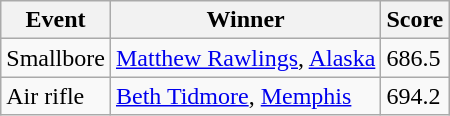<table class="wikitable sortable">
<tr>
<th>Event</th>
<th>Winner</th>
<th>Score</th>
</tr>
<tr>
<td>Smallbore</td>
<td><a href='#'>Matthew Rawlings</a>, <a href='#'>Alaska</a></td>
<td>686.5</td>
</tr>
<tr>
<td>Air rifle</td>
<td><a href='#'>Beth Tidmore</a>, <a href='#'>Memphis</a></td>
<td>694.2</td>
</tr>
</table>
